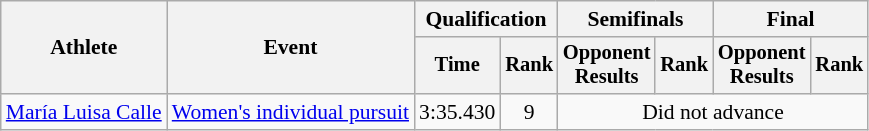<table class=wikitable style="font-size:90%">
<tr>
<th rowspan="2">Athlete</th>
<th rowspan="2">Event</th>
<th colspan="2">Qualification</th>
<th colspan="2">Semifinals</th>
<th colspan="2">Final</th>
</tr>
<tr style="font-size:95%">
<th>Time</th>
<th>Rank</th>
<th>Opponent<br>Results</th>
<th>Rank</th>
<th>Opponent<br>Results</th>
<th>Rank</th>
</tr>
<tr align=center>
<td align=left><a href='#'>María Luisa Calle</a></td>
<td align=left><a href='#'>Women's individual pursuit</a></td>
<td>3:35.430</td>
<td>9</td>
<td colspan=4>Did not advance</td>
</tr>
</table>
